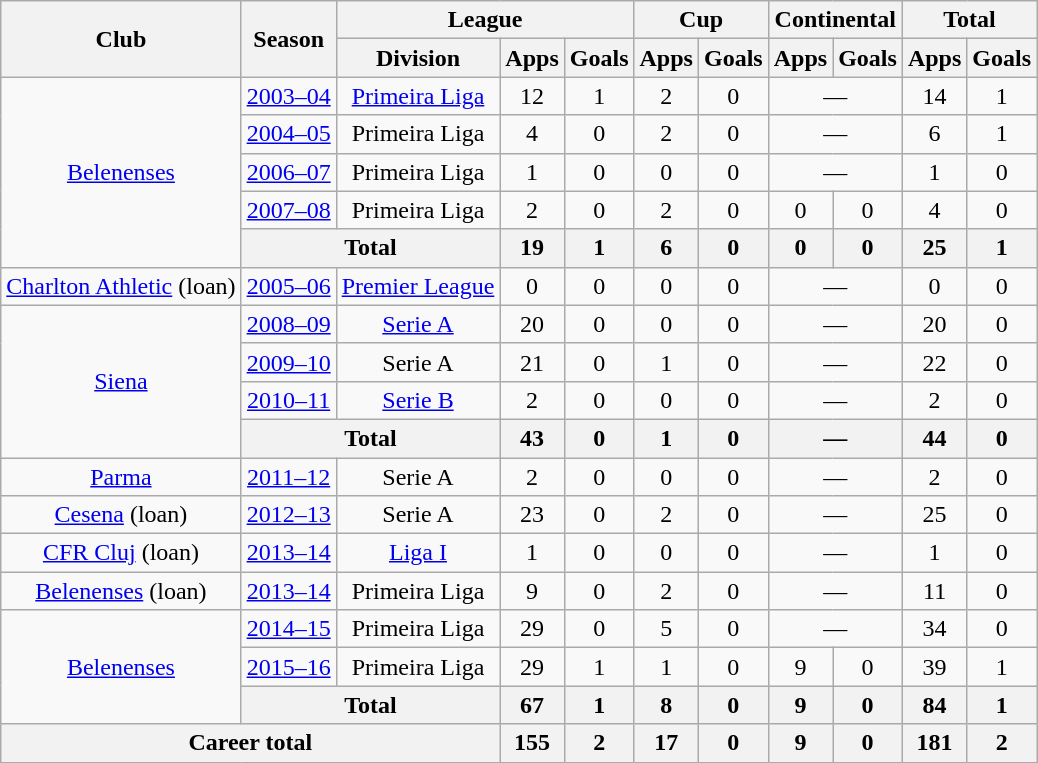<table class="wikitable" style="text-align: center;">
<tr>
<th rowspan="2">Club</th>
<th rowspan="2">Season</th>
<th colspan="3">League</th>
<th colspan="2">Cup</th>
<th colspan="2">Continental</th>
<th colspan="2">Total</th>
</tr>
<tr>
<th>Division</th>
<th>Apps</th>
<th>Goals</th>
<th>Apps</th>
<th>Goals</th>
<th>Apps</th>
<th>Goals</th>
<th>Apps</th>
<th>Goals</th>
</tr>
<tr>
<td rowspan="5"><a href='#'>Belenenses</a></td>
<td><a href='#'>2003–04</a></td>
<td><a href='#'>Primeira Liga</a></td>
<td>12</td>
<td>1</td>
<td>2</td>
<td>0</td>
<td colspan="2">—</td>
<td>14</td>
<td>1</td>
</tr>
<tr>
<td><a href='#'>2004–05</a></td>
<td>Primeira Liga</td>
<td>4</td>
<td>0</td>
<td>2</td>
<td>0</td>
<td colspan="2">—</td>
<td>6</td>
<td>1</td>
</tr>
<tr>
<td><a href='#'>2006–07</a></td>
<td>Primeira Liga</td>
<td>1</td>
<td>0</td>
<td>0</td>
<td>0</td>
<td colspan="2">—</td>
<td>1</td>
<td>0</td>
</tr>
<tr>
<td><a href='#'>2007–08</a></td>
<td>Primeira Liga</td>
<td>2</td>
<td>0</td>
<td>2</td>
<td>0</td>
<td>0</td>
<td>0</td>
<td>4</td>
<td>0</td>
</tr>
<tr>
<th colspan="2">Total</th>
<th>19</th>
<th>1</th>
<th>6</th>
<th>0</th>
<th>0</th>
<th>0</th>
<th>25</th>
<th>1</th>
</tr>
<tr>
<td rowspan="1"><a href='#'>Charlton Athletic</a> (loan)</td>
<td><a href='#'>2005–06</a></td>
<td><a href='#'>Premier League</a></td>
<td>0</td>
<td>0</td>
<td>0</td>
<td>0</td>
<td colspan="2">—</td>
<td>0</td>
<td>0</td>
</tr>
<tr>
<td rowspan="4"><a href='#'>Siena</a></td>
<td><a href='#'>2008–09</a></td>
<td><a href='#'>Serie A</a></td>
<td>20</td>
<td>0</td>
<td>0</td>
<td>0</td>
<td colspan="2">—</td>
<td>20</td>
<td>0</td>
</tr>
<tr>
<td><a href='#'>2009–10</a></td>
<td>Serie A</td>
<td>21</td>
<td>0</td>
<td>1</td>
<td>0</td>
<td colspan="2">—</td>
<td>22</td>
<td>0</td>
</tr>
<tr>
<td><a href='#'>2010–11</a></td>
<td><a href='#'>Serie B</a></td>
<td>2</td>
<td>0</td>
<td>0</td>
<td>0</td>
<td colspan="2">—</td>
<td>2</td>
<td>0</td>
</tr>
<tr>
<th colspan="2">Total</th>
<th>43</th>
<th>0</th>
<th>1</th>
<th>0</th>
<th colspan="2">—</th>
<th>44</th>
<th>0</th>
</tr>
<tr>
<td><a href='#'>Parma</a></td>
<td><a href='#'>2011–12</a></td>
<td>Serie A</td>
<td>2</td>
<td>0</td>
<td>0</td>
<td>0</td>
<td colspan="2">—</td>
<td>2</td>
<td>0</td>
</tr>
<tr>
<td><a href='#'>Cesena</a> (loan)</td>
<td><a href='#'>2012–13</a></td>
<td>Serie A</td>
<td>23</td>
<td>0</td>
<td>2</td>
<td>0</td>
<td colspan="2">—</td>
<td>25</td>
<td>0</td>
</tr>
<tr>
<td><a href='#'>CFR Cluj</a> (loan)</td>
<td><a href='#'>2013–14</a></td>
<td><a href='#'>Liga I</a></td>
<td>1</td>
<td>0</td>
<td>0</td>
<td>0</td>
<td colspan="2">—</td>
<td>1</td>
<td>0</td>
</tr>
<tr>
<td><a href='#'>Belenenses</a> (loan)</td>
<td><a href='#'>2013–14</a></td>
<td>Primeira Liga</td>
<td>9</td>
<td>0</td>
<td>2</td>
<td>0</td>
<td colspan="2">—</td>
<td>11</td>
<td>0</td>
</tr>
<tr>
<td rowspan="3"><a href='#'>Belenenses</a></td>
<td><a href='#'>2014–15</a></td>
<td>Primeira Liga</td>
<td>29</td>
<td>0</td>
<td>5</td>
<td>0</td>
<td colspan="2">—</td>
<td>34</td>
<td>0</td>
</tr>
<tr>
<td><a href='#'>2015–16</a></td>
<td>Primeira Liga</td>
<td>29</td>
<td>1</td>
<td>1</td>
<td>0</td>
<td>9</td>
<td>0</td>
<td>39</td>
<td>1</td>
</tr>
<tr>
<th colspan="2">Total</th>
<th>67</th>
<th>1</th>
<th>8</th>
<th>0</th>
<th>9</th>
<th>0</th>
<th>84</th>
<th>1</th>
</tr>
<tr>
<th colspan="3">Career total</th>
<th>155</th>
<th>2</th>
<th>17</th>
<th>0</th>
<th>9</th>
<th>0</th>
<th>181</th>
<th>2</th>
</tr>
</table>
